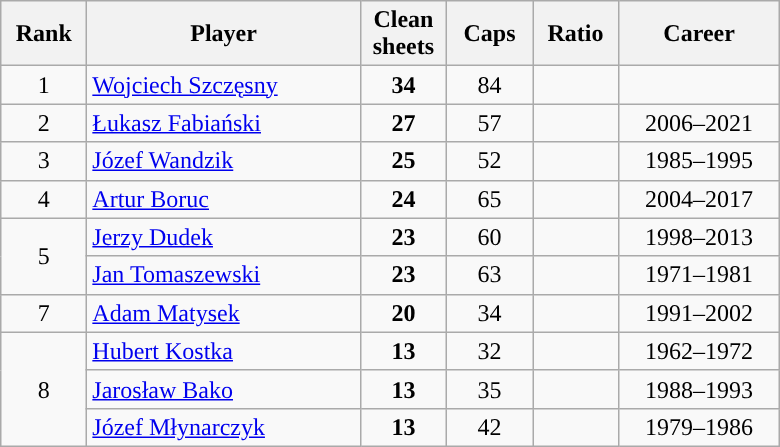<table class="wikitable sortable" style="text-align: center">
<tr>
<th style="width:50px">Rank</th>
<th style="width:175px">Player</th>
<th style="width:50px">Clean sheets</th>
<th style="width:50px">Caps</th>
<th style="width:50px">Ratio</th>
<th style="width:100px">Career</th>
</tr>
<tr>
<td>1</td>
<td align="left"><a href='#'>Wojciech Szczęsny</a></td>
<td><strong>34</strong></td>
<td>84</td>
<td></td>
<td></td>
</tr>
<tr>
<td>2</td>
<td align="left"><a href='#'>Łukasz Fabiański</a></td>
<td><strong>27</strong></td>
<td>57</td>
<td></td>
<td>2006–2021</td>
</tr>
<tr>
<td>3</td>
<td align="left"><a href='#'>Józef Wandzik</a></td>
<td><strong>25</strong></td>
<td>52</td>
<td></td>
<td>1985–1995</td>
</tr>
<tr>
<td>4</td>
<td align="left"><a href='#'>Artur Boruc</a></td>
<td><strong>24</strong></td>
<td>65</td>
<td></td>
<td>2004–2017</td>
</tr>
<tr>
<td rowspan=2>5</td>
<td align="left"><a href='#'>Jerzy Dudek</a></td>
<td><strong>23</strong></td>
<td>60</td>
<td></td>
<td>1998–2013</td>
</tr>
<tr>
<td align="left"><a href='#'>Jan Tomaszewski</a></td>
<td><strong>23</strong></td>
<td>63</td>
<td></td>
<td>1971–1981</td>
</tr>
<tr>
<td>7</td>
<td align="left"><a href='#'>Adam Matysek</a></td>
<td><strong>20</strong></td>
<td>34</td>
<td></td>
<td>1991–2002</td>
</tr>
<tr>
<td rowspan=3>8</td>
<td align="left"><a href='#'>Hubert Kostka</a></td>
<td><strong>13</strong></td>
<td>32</td>
<td></td>
<td>1962–1972</td>
</tr>
<tr>
<td align="left"><a href='#'>Jarosław Bako</a></td>
<td><strong>13</strong></td>
<td>35</td>
<td></td>
<td>1988–1993</td>
</tr>
<tr>
<td align="left"><a href='#'>Józef Młynarczyk</a></td>
<td><strong>13</strong></td>
<td>42</td>
<td></td>
<td>1979–1986</td>
</tr>
</table>
